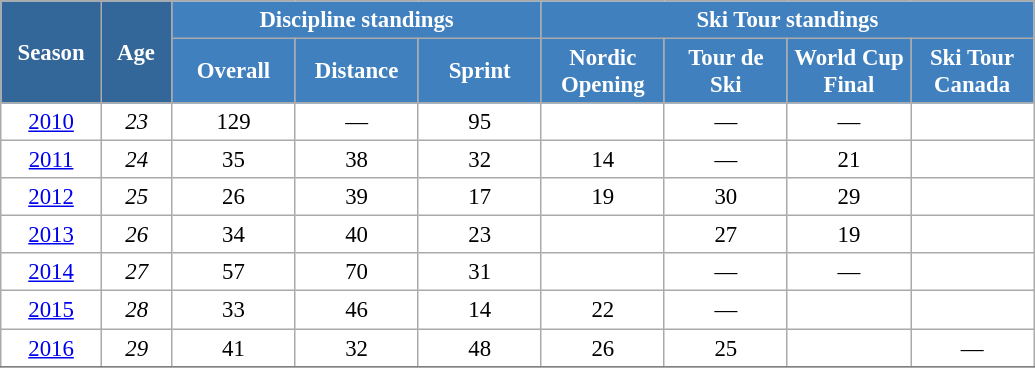<table class="wikitable" style="font-size:95%; text-align:center; border:grey solid 1px; border-collapse:collapse; background:#ffffff;">
<tr>
<th style="background-color:#369; color:white; width:60px;" rowspan="2"> Season </th>
<th style="background-color:#369; color:white; width:40px;" rowspan="2"> Age </th>
<th style="background-color:#4180be; color:white;" colspan="3">Discipline standings</th>
<th style="background-color:#4180be; color:white;" colspan="4">Ski Tour standings</th>
</tr>
<tr>
<th style="background-color:#4180be; color:white; width:75px;">Overall</th>
<th style="background-color:#4180be; color:white; width:75px;">Distance</th>
<th style="background-color:#4180be; color:white; width:75px;">Sprint</th>
<th style="background-color:#4180be; color:white; width:75px;">Nordic<br>Opening</th>
<th style="background-color:#4180be; color:white; width:75px;">Tour de<br>Ski</th>
<th style="background-color:#4180be; color:white; width:75px;">World Cup<br>Final</th>
<th style="background-color:#4180be; color:white; width:75px;">Ski Tour<br>Canada</th>
</tr>
<tr>
<td><a href='#'>2010</a></td>
<td><em>23</em></td>
<td>129</td>
<td>—</td>
<td>95</td>
<td></td>
<td>—</td>
<td>—</td>
<td></td>
</tr>
<tr>
<td><a href='#'>2011</a></td>
<td><em>24</em></td>
<td>35</td>
<td>38</td>
<td>32</td>
<td>14</td>
<td>—</td>
<td>21</td>
<td></td>
</tr>
<tr>
<td><a href='#'>2012</a></td>
<td><em>25</em></td>
<td>26</td>
<td>39</td>
<td>17</td>
<td>19</td>
<td>30</td>
<td>29</td>
<td></td>
</tr>
<tr>
<td><a href='#'>2013</a></td>
<td><em>26</em></td>
<td>34</td>
<td>40</td>
<td>23</td>
<td></td>
<td>27</td>
<td>19</td>
<td></td>
</tr>
<tr>
<td><a href='#'>2014</a></td>
<td><em>27</em></td>
<td>57</td>
<td>70</td>
<td>31</td>
<td></td>
<td>—</td>
<td>—</td>
<td></td>
</tr>
<tr>
<td><a href='#'>2015</a></td>
<td><em>28</em></td>
<td>33</td>
<td>46</td>
<td>14</td>
<td>22</td>
<td>—</td>
<td></td>
<td></td>
</tr>
<tr>
<td><a href='#'>2016</a></td>
<td><em>29</em></td>
<td>41</td>
<td>32</td>
<td>48</td>
<td>26</td>
<td>25</td>
<td></td>
<td>—</td>
</tr>
<tr>
</tr>
</table>
